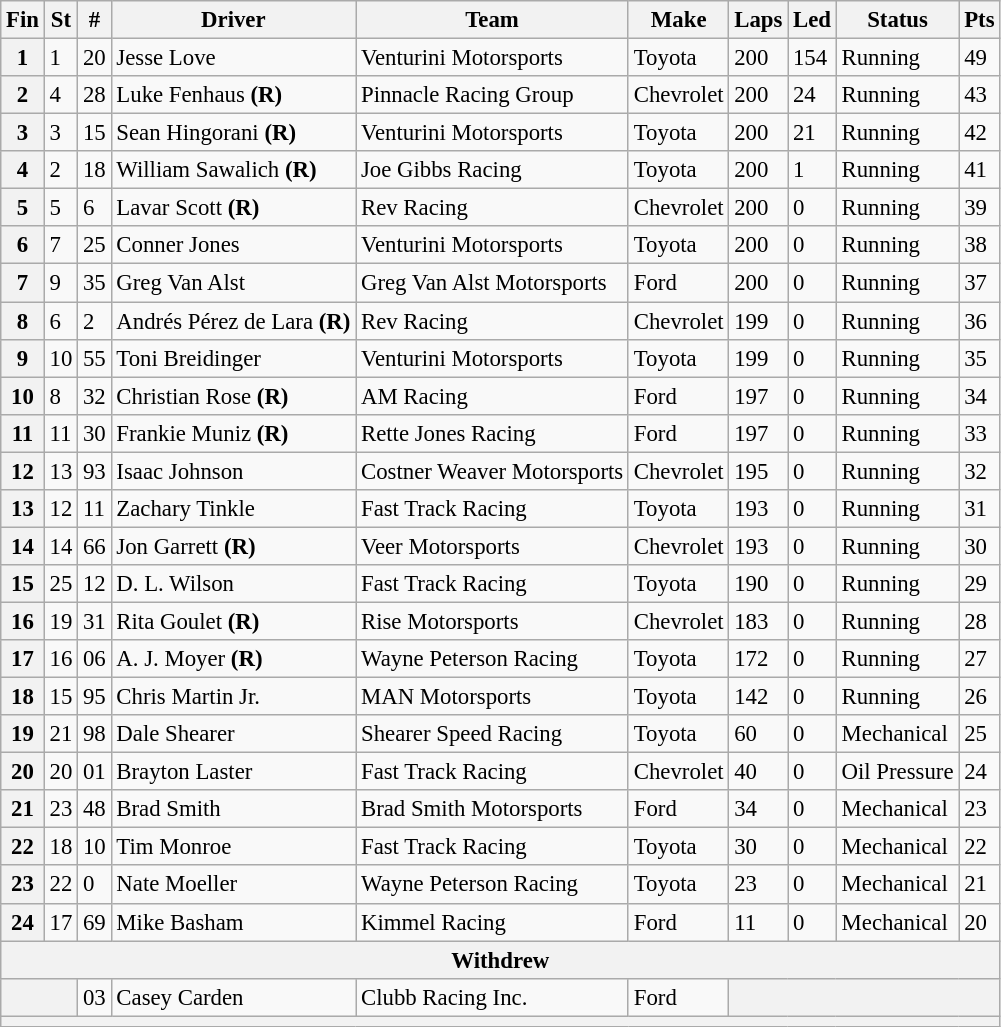<table class="wikitable" style="font-size:95%">
<tr>
<th>Fin</th>
<th>St</th>
<th>#</th>
<th>Driver</th>
<th>Team</th>
<th>Make</th>
<th>Laps</th>
<th>Led</th>
<th>Status</th>
<th>Pts</th>
</tr>
<tr>
<th>1</th>
<td>1</td>
<td>20</td>
<td>Jesse Love</td>
<td>Venturini Motorsports</td>
<td>Toyota</td>
<td>200</td>
<td>154</td>
<td>Running</td>
<td>49</td>
</tr>
<tr>
<th>2</th>
<td>4</td>
<td>28</td>
<td>Luke Fenhaus <strong>(R)</strong></td>
<td>Pinnacle Racing Group</td>
<td>Chevrolet</td>
<td>200</td>
<td>24</td>
<td>Running</td>
<td>43</td>
</tr>
<tr>
<th>3</th>
<td>3</td>
<td>15</td>
<td>Sean Hingorani <strong>(R)</strong></td>
<td>Venturini Motorsports</td>
<td>Toyota</td>
<td>200</td>
<td>21</td>
<td>Running</td>
<td>42</td>
</tr>
<tr>
<th>4</th>
<td>2</td>
<td>18</td>
<td>William Sawalich <strong>(R)</strong></td>
<td>Joe Gibbs Racing</td>
<td>Toyota</td>
<td>200</td>
<td>1</td>
<td>Running</td>
<td>41</td>
</tr>
<tr>
<th>5</th>
<td>5</td>
<td>6</td>
<td>Lavar Scott <strong>(R)</strong></td>
<td>Rev Racing</td>
<td>Chevrolet</td>
<td>200</td>
<td>0</td>
<td>Running</td>
<td>39</td>
</tr>
<tr>
<th>6</th>
<td>7</td>
<td>25</td>
<td>Conner Jones</td>
<td>Venturini Motorsports</td>
<td>Toyota</td>
<td>200</td>
<td>0</td>
<td>Running</td>
<td>38</td>
</tr>
<tr>
<th>7</th>
<td>9</td>
<td>35</td>
<td>Greg Van Alst</td>
<td>Greg Van Alst Motorsports</td>
<td>Ford</td>
<td>200</td>
<td>0</td>
<td>Running</td>
<td>37</td>
</tr>
<tr>
<th>8</th>
<td>6</td>
<td>2</td>
<td>Andrés Pérez de Lara <strong>(R)</strong></td>
<td>Rev Racing</td>
<td>Chevrolet</td>
<td>199</td>
<td>0</td>
<td>Running</td>
<td>36</td>
</tr>
<tr>
<th>9</th>
<td>10</td>
<td>55</td>
<td>Toni Breidinger</td>
<td>Venturini Motorsports</td>
<td>Toyota</td>
<td>199</td>
<td>0</td>
<td>Running</td>
<td>35</td>
</tr>
<tr>
<th>10</th>
<td>8</td>
<td>32</td>
<td>Christian Rose <strong>(R)</strong></td>
<td>AM Racing</td>
<td>Ford</td>
<td>197</td>
<td>0</td>
<td>Running</td>
<td>34</td>
</tr>
<tr>
<th>11</th>
<td>11</td>
<td>30</td>
<td>Frankie Muniz <strong>(R)</strong></td>
<td>Rette Jones Racing</td>
<td>Ford</td>
<td>197</td>
<td>0</td>
<td>Running</td>
<td>33</td>
</tr>
<tr>
<th>12</th>
<td>13</td>
<td>93</td>
<td>Isaac Johnson</td>
<td>Costner Weaver Motorsports</td>
<td>Chevrolet</td>
<td>195</td>
<td>0</td>
<td>Running</td>
<td>32</td>
</tr>
<tr>
<th>13</th>
<td>12</td>
<td>11</td>
<td>Zachary Tinkle</td>
<td>Fast Track Racing</td>
<td>Toyota</td>
<td>193</td>
<td>0</td>
<td>Running</td>
<td>31</td>
</tr>
<tr>
<th>14</th>
<td>14</td>
<td>66</td>
<td>Jon Garrett <strong>(R)</strong></td>
<td>Veer Motorsports</td>
<td>Chevrolet</td>
<td>193</td>
<td>0</td>
<td>Running</td>
<td>30</td>
</tr>
<tr>
<th>15</th>
<td>25</td>
<td>12</td>
<td>D. L. Wilson</td>
<td>Fast Track Racing</td>
<td>Toyota</td>
<td>190</td>
<td>0</td>
<td>Running</td>
<td>29</td>
</tr>
<tr>
<th>16</th>
<td>19</td>
<td>31</td>
<td>Rita Goulet <strong>(R)</strong></td>
<td>Rise Motorsports</td>
<td>Chevrolet</td>
<td>183</td>
<td>0</td>
<td>Running</td>
<td>28</td>
</tr>
<tr>
<th>17</th>
<td>16</td>
<td>06</td>
<td>A. J. Moyer <strong>(R)</strong></td>
<td>Wayne Peterson Racing</td>
<td>Toyota</td>
<td>172</td>
<td>0</td>
<td>Running</td>
<td>27</td>
</tr>
<tr>
<th>18</th>
<td>15</td>
<td>95</td>
<td>Chris Martin Jr.</td>
<td>MAN Motorsports</td>
<td>Toyota</td>
<td>142</td>
<td>0</td>
<td>Running</td>
<td>26</td>
</tr>
<tr>
<th>19</th>
<td>21</td>
<td>98</td>
<td>Dale Shearer</td>
<td>Shearer Speed Racing</td>
<td>Toyota</td>
<td>60</td>
<td>0</td>
<td>Mechanical</td>
<td>25</td>
</tr>
<tr>
<th>20</th>
<td>20</td>
<td>01</td>
<td>Brayton Laster</td>
<td>Fast Track Racing</td>
<td>Chevrolet</td>
<td>40</td>
<td>0</td>
<td>Oil Pressure</td>
<td>24</td>
</tr>
<tr>
<th>21</th>
<td>23</td>
<td>48</td>
<td>Brad Smith</td>
<td>Brad Smith Motorsports</td>
<td>Ford</td>
<td>34</td>
<td>0</td>
<td>Mechanical</td>
<td>23</td>
</tr>
<tr>
<th>22</th>
<td>18</td>
<td>10</td>
<td>Tim Monroe</td>
<td>Fast Track Racing</td>
<td>Toyota</td>
<td>30</td>
<td>0</td>
<td>Mechanical</td>
<td>22</td>
</tr>
<tr>
<th>23</th>
<td>22</td>
<td>0</td>
<td>Nate Moeller</td>
<td>Wayne Peterson Racing</td>
<td>Toyota</td>
<td>23</td>
<td>0</td>
<td>Mechanical</td>
<td>21</td>
</tr>
<tr>
<th>24</th>
<td>17</td>
<td>69</td>
<td>Mike Basham</td>
<td>Kimmel Racing</td>
<td>Ford</td>
<td>11</td>
<td>0</td>
<td>Mechanical</td>
<td>20</td>
</tr>
<tr>
<th colspan="10">Withdrew</th>
</tr>
<tr>
<th colspan="2"></th>
<td>03</td>
<td>Casey Carden</td>
<td>Clubb Racing Inc.</td>
<td>Ford</td>
<th colspan="4"></th>
</tr>
<tr>
<th colspan="10"></th>
</tr>
</table>
